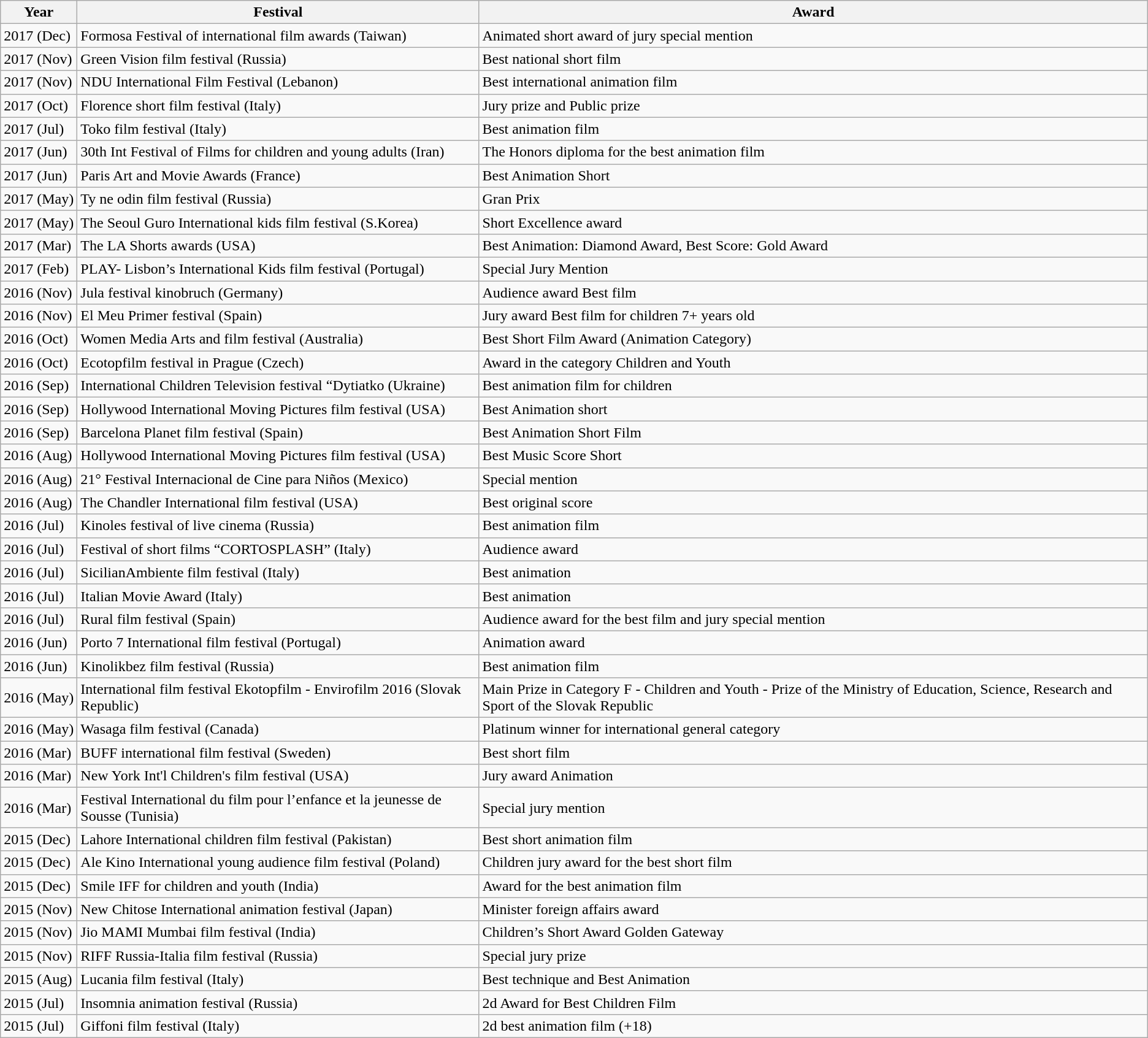<table class="wikitable">
<tr>
<th>Year</th>
<th>Festival</th>
<th>Award</th>
</tr>
<tr>
<td>2017 (Dec)</td>
<td>Formosa Festival of international film awards (Taiwan)</td>
<td>Animated short award of jury special mention</td>
</tr>
<tr>
<td>2017 (Nov)</td>
<td>Green Vision film festival (Russia)</td>
<td>Best national short film</td>
</tr>
<tr>
<td>2017 (Nov)</td>
<td>NDU International Film Festival (Lebanon)</td>
<td>Best international animation film</td>
</tr>
<tr>
<td>2017 (Oct)</td>
<td>Florence short film festival (Italy)</td>
<td>Jury prize and Public prize</td>
</tr>
<tr>
<td>2017 (Jul)</td>
<td>Toko film festival (Italy)</td>
<td>Best animation film</td>
</tr>
<tr>
<td>2017 (Jun)</td>
<td>30th Int Festival of Films for children and young adults (Iran)</td>
<td>The Honors diploma for the best animation film</td>
</tr>
<tr>
<td>2017 (Jun)</td>
<td>Paris Art and Movie Awards (France)</td>
<td>Best Animation Short</td>
</tr>
<tr>
<td>2017 (May)</td>
<td>Ty ne odin film festival (Russia)</td>
<td>Gran Prix</td>
</tr>
<tr>
<td>2017 (May)</td>
<td>The Seoul Guro International kids film festival (S.Korea)</td>
<td>Short Excellence award</td>
</tr>
<tr>
<td>2017 (Mar)</td>
<td>The LA Shorts awards (USA)</td>
<td>Best Animation: Diamond Award, Best Score: Gold Award</td>
</tr>
<tr>
<td>2017 (Feb)</td>
<td>PLAY- Lisbon’s International Kids film festival (Portugal)</td>
<td>Special Jury Mention</td>
</tr>
<tr>
<td>2016 (Nov)</td>
<td>Jula festival kinobruch (Germany)</td>
<td>Audience award Best film</td>
</tr>
<tr>
<td>2016 (Nov)</td>
<td>El Meu Primer festival (Spain)</td>
<td>Jury award Best film for children 7+ years old</td>
</tr>
<tr>
<td>2016 (Oct)</td>
<td>Women Media Arts and film festival (Australia)</td>
<td>Best Short Film Award (Animation Category)</td>
</tr>
<tr>
<td>2016 (Oct)</td>
<td>Ecotopfilm festival in Prague (Czech)</td>
<td>Award in the category Children and Youth</td>
</tr>
<tr>
<td>2016 (Sep)</td>
<td>International Children Television festival “Dytiatko (Ukraine)</td>
<td>Best animation film for children</td>
</tr>
<tr>
<td>2016 (Sep)</td>
<td>Hollywood International Moving Pictures film festival (USA)</td>
<td>Best Animation short</td>
</tr>
<tr>
<td>2016 (Sep)</td>
<td>Barcelona Planet film festival (Spain)</td>
<td>Best Animation Short Film</td>
</tr>
<tr>
<td>2016 (Aug)</td>
<td>Hollywood International Moving Pictures film festival (USA)</td>
<td>Best Music Score Short</td>
</tr>
<tr>
<td>2016 (Aug)</td>
<td>21° Festival Internacional de Cine para Niños (Mexico)</td>
<td>Special mention</td>
</tr>
<tr>
<td>2016 (Aug)</td>
<td>The Chandler International film festival (USA)</td>
<td>Best original score</td>
</tr>
<tr>
<td>2016 (Jul)</td>
<td>Kinoles festival of live cinema (Russia)</td>
<td>Best animation film</td>
</tr>
<tr>
<td>2016 (Jul)</td>
<td>Festival of short films “CORTOSPLASH” (Italy)</td>
<td>Audience award</td>
</tr>
<tr>
<td>2016 (Jul)</td>
<td>SicilianAmbiente film festival (Italy)</td>
<td>Best animation</td>
</tr>
<tr>
<td>2016 (Jul)</td>
<td>Italian Movie Award (Italy)</td>
<td>Best animation</td>
</tr>
<tr>
<td>2016 (Jul)</td>
<td>Rural film festival (Spain)</td>
<td>Audience award for the best film and jury special mention</td>
</tr>
<tr>
<td>2016 (Jun)</td>
<td>Porto 7 International film festival (Portugal)</td>
<td>Animation award</td>
</tr>
<tr>
<td>2016 (Jun)</td>
<td>Kinolikbez film festival (Russia)</td>
<td>Best animation film</td>
</tr>
<tr>
<td>2016 (May)</td>
<td>International film festival Ekotopfilm - Envirofilm 2016 (Slovak Republic)</td>
<td>Main Prize in Category F - Children and Youth - Prize of the Ministry of Education, Science, Research and Sport of the Slovak Republic</td>
</tr>
<tr>
<td>2016 (May)</td>
<td>Wasaga film festival (Canada)</td>
<td>Platinum winner for international general category</td>
</tr>
<tr>
<td>2016 (Mar)</td>
<td>BUFF international film festival (Sweden)</td>
<td>Best short film</td>
</tr>
<tr>
<td>2016 (Mar)</td>
<td>New York Int'l Children's film festival (USA)</td>
<td>Jury award Animation</td>
</tr>
<tr>
<td>2016 (Mar)</td>
<td>Festival International du film pour l’enfance et la jeunesse de Sousse (Tunisia)</td>
<td>Special jury mention</td>
</tr>
<tr>
<td>2015 (Dec)</td>
<td>Lahore International children film festival (Pakistan)</td>
<td>Best short animation film</td>
</tr>
<tr>
<td>2015 (Dec)</td>
<td>Ale Kino International young audience film festival (Poland)</td>
<td>Children jury award for the best short film</td>
</tr>
<tr>
<td>2015 (Dec)</td>
<td>Smile IFF for children and youth (India)</td>
<td>Award for the best animation film</td>
</tr>
<tr>
<td>2015 (Nov)</td>
<td>New Chitose International animation festival (Japan)</td>
<td>Minister foreign affairs award</td>
</tr>
<tr>
<td>2015 (Nov)</td>
<td>Jio MAMI Mumbai film festival (India)</td>
<td>Children’s Short Award Golden Gateway</td>
</tr>
<tr>
<td>2015 (Nov)</td>
<td>RIFF Russia-Italia film festival (Russia)</td>
<td>Special jury prize</td>
</tr>
<tr>
<td>2015 (Aug)</td>
<td>Lucania film festival (Italy)</td>
<td>Best technique and Best Animation</td>
</tr>
<tr>
<td>2015 (Jul)</td>
<td>Insomnia animation festival (Russia)</td>
<td>2d Award for Best Children Film</td>
</tr>
<tr>
<td>2015 (Jul)</td>
<td>Giffoni film festival (Italy)</td>
<td>2d best animation film (+18)</td>
</tr>
</table>
